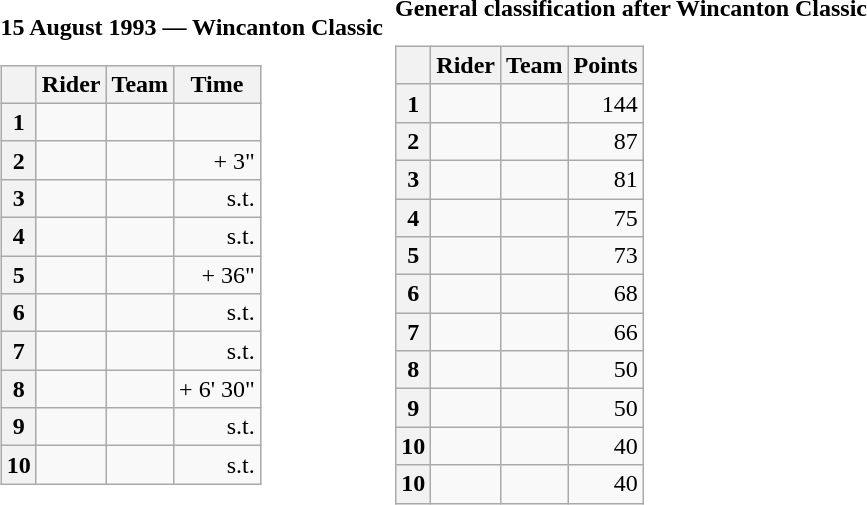<table>
<tr>
<td><strong>15 August 1993 — Wincanton Classic </strong><br><table class="wikitable">
<tr>
<th></th>
<th>Rider</th>
<th>Team</th>
<th>Time</th>
</tr>
<tr>
<th>1</th>
<td></td>
<td></td>
<td align="right"></td>
</tr>
<tr>
<th>2</th>
<td></td>
<td></td>
<td align="right">+ 3"</td>
</tr>
<tr>
<th>3</th>
<td> </td>
<td></td>
<td align="right">s.t.</td>
</tr>
<tr>
<th>4</th>
<td></td>
<td></td>
<td align="right">s.t.</td>
</tr>
<tr>
<th>5</th>
<td></td>
<td></td>
<td align="right">+ 36"</td>
</tr>
<tr>
<th>6</th>
<td></td>
<td></td>
<td align="right">s.t.</td>
</tr>
<tr>
<th>7</th>
<td></td>
<td></td>
<td align="right">s.t.</td>
</tr>
<tr>
<th>8</th>
<td></td>
<td></td>
<td align="right">+ 6' 30"</td>
</tr>
<tr>
<th>9</th>
<td></td>
<td></td>
<td align="right">s.t.</td>
</tr>
<tr>
<th>10</th>
<td></td>
<td></td>
<td align="right">s.t.</td>
</tr>
</table>
</td>
<td></td>
<td><strong>General classification after Wincanton Classic</strong><br><table class="wikitable">
<tr>
<th></th>
<th>Rider</th>
<th>Team</th>
<th>Points</th>
</tr>
<tr>
<th>1</th>
<td> </td>
<td></td>
<td align="right">144</td>
</tr>
<tr>
<th>2</th>
<td></td>
<td></td>
<td align="right">87</td>
</tr>
<tr>
<th>3</th>
<td></td>
<td></td>
<td align="right">81</td>
</tr>
<tr>
<th>4</th>
<td></td>
<td></td>
<td align="right">75</td>
</tr>
<tr>
<th>5</th>
<td></td>
<td></td>
<td align="right">73</td>
</tr>
<tr>
<th>6</th>
<td></td>
<td></td>
<td align="right">68</td>
</tr>
<tr>
<th>7</th>
<td></td>
<td></td>
<td align="right">66</td>
</tr>
<tr>
<th>8</th>
<td></td>
<td></td>
<td align="right">50</td>
</tr>
<tr>
<th>9</th>
<td></td>
<td></td>
<td align="right">50</td>
</tr>
<tr>
<th>10</th>
<td></td>
<td></td>
<td align="right">40</td>
</tr>
<tr>
<th>10</th>
<td></td>
<td></td>
<td align="right">40</td>
</tr>
</table>
</td>
</tr>
</table>
